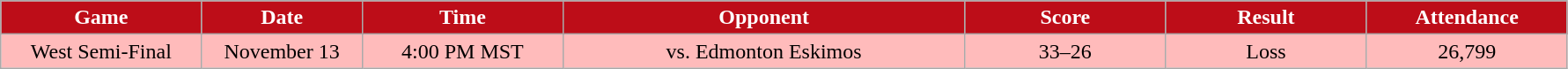<table class="wikitable sortable">
<tr>
<th style="background:#bd0d18;color:#FFFFFF;"  width="10%">Game</th>
<th style="background:#bd0d18;color:#FFFFFF;"  width="8%">Date</th>
<th style="background:#bd0d18;color:#FFFFFF;"  width="10%">Time</th>
<th style="background:#bd0d18;color:#FFFFFF;"  width="20%">Opponent</th>
<th style="background:#bd0d18;color:#FFFFFF;"  width="10%">Score</th>
<th style="background:#bd0d18;color:#FFFFFF;"  width="10%">Result</th>
<th style="background:#bd0d18;color:#FFFFFF;"  width="10%">Attendance</th>
</tr>
<tr align="center" bgcolor="#ffbbbb">
<td>West Semi-Final</td>
<td>November 13</td>
<td>4:00 PM MST</td>
<td>vs. Edmonton Eskimos</td>
<td>33–26</td>
<td>Loss</td>
<td>26,799</td>
</tr>
</table>
